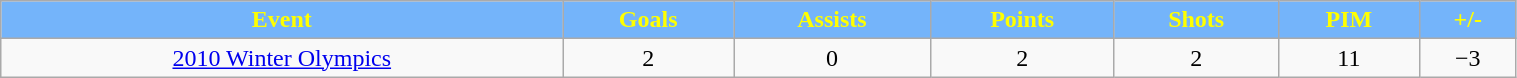<table class="wikitable" style="width:80%;">
<tr style="text-align:center; background:#74b4fa; color:yellow;">
<td><strong>Event</strong></td>
<td><strong>Goals</strong></td>
<td><strong>Assists</strong></td>
<td><strong>Points</strong></td>
<td><strong>Shots</strong></td>
<td><strong>PIM</strong></td>
<td><strong>+/-</strong></td>
</tr>
<tr style="text-align:center;">
<td><a href='#'>2010 Winter Olympics</a></td>
<td>2</td>
<td>0</td>
<td>2</td>
<td>2</td>
<td>11</td>
<td>−3</td>
</tr>
</table>
